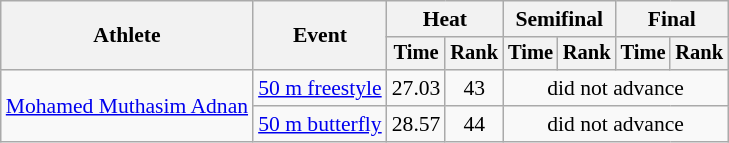<table class=wikitable style="font-size:90%">
<tr>
<th rowspan=2>Athlete</th>
<th rowspan=2>Event</th>
<th colspan="2">Heat</th>
<th colspan="2">Semifinal</th>
<th colspan="2">Final</th>
</tr>
<tr style="font-size:95%">
<th>Time</th>
<th>Rank</th>
<th>Time</th>
<th>Rank</th>
<th>Time</th>
<th>Rank</th>
</tr>
<tr align=center>
<td align=left rowspan=2><a href='#'>Mohamed Muthasim Adnan</a></td>
<td align=left><a href='#'>50 m freestyle</a></td>
<td>27.03</td>
<td>43</td>
<td colspan=4>did not advance</td>
</tr>
<tr align=center>
<td align=left><a href='#'>50 m butterfly</a></td>
<td>28.57</td>
<td>44</td>
<td colspan=4>did not advance</td>
</tr>
</table>
